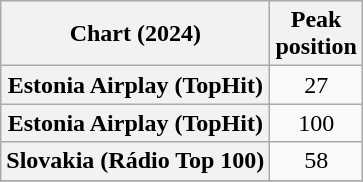<table class="wikitable plainrowheaders" style="text-align:center">
<tr>
<th scope="col">Chart (2024)</th>
<th scope="col">Peak<br>position</th>
</tr>
<tr>
<th scope="row">Estonia Airplay (TopHit)</th>
<td>27</td>
</tr>
<tr>
<th scope="row">Estonia Airplay (TopHit)<br></th>
<td>100</td>
</tr>
<tr>
<th scope="row">Slovakia (Rádio Top 100)</th>
<td>58</td>
</tr>
<tr>
</tr>
</table>
